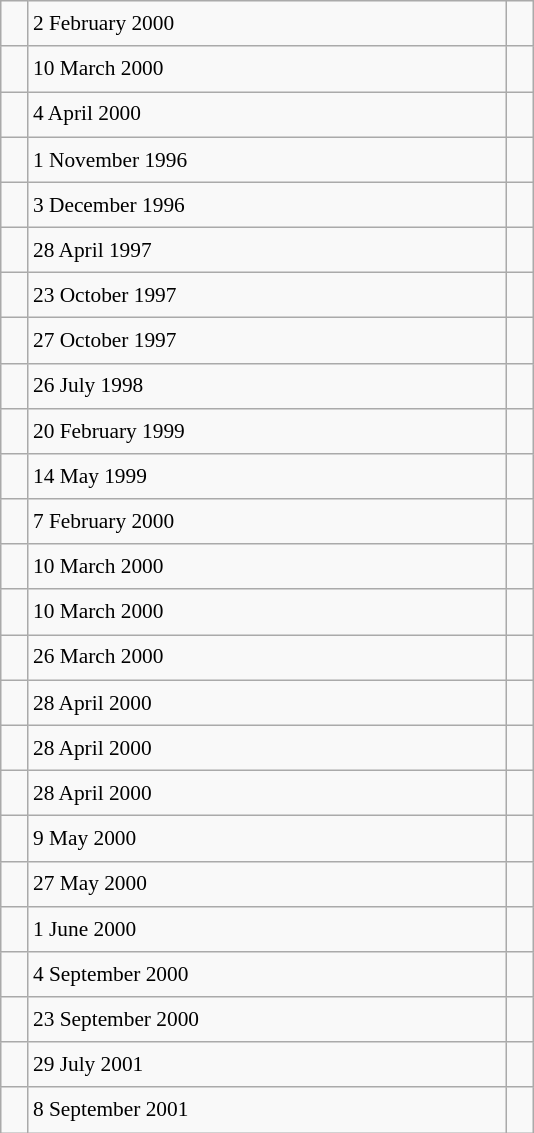<table class="wikitable" style="font-size: 89%; float: left; width: 25em; margin-right: 1em; line-height: 1.65em">
<tr>
<td></td>
<td>2 February 2000</td>
<td></td>
</tr>
<tr>
<td></td>
<td>10 March 2000</td>
<td></td>
</tr>
<tr>
<td></td>
<td>4 April 2000</td>
<td></td>
</tr>
<tr>
<td></td>
<td>1 November 1996</td>
<td></td>
</tr>
<tr>
<td></td>
<td>3 December 1996</td>
<td></td>
</tr>
<tr>
<td></td>
<td>28 April 1997</td>
<td></td>
</tr>
<tr>
<td></td>
<td>23 October 1997</td>
<td></td>
</tr>
<tr>
<td></td>
<td>27 October 1997</td>
<td></td>
</tr>
<tr>
<td></td>
<td>26 July 1998</td>
<td></td>
</tr>
<tr>
<td></td>
<td>20 February 1999</td>
<td></td>
</tr>
<tr>
<td></td>
<td>14 May 1999</td>
<td></td>
</tr>
<tr>
<td></td>
<td>7 February 2000</td>
<td></td>
</tr>
<tr>
<td></td>
<td>10 March 2000</td>
<td></td>
</tr>
<tr>
<td></td>
<td>10 March 2000</td>
<td></td>
</tr>
<tr>
<td></td>
<td>26 March 2000</td>
<td></td>
</tr>
<tr>
<td></td>
<td>28 April 2000</td>
<td></td>
</tr>
<tr>
<td></td>
<td>28 April 2000</td>
<td></td>
</tr>
<tr>
<td></td>
<td>28 April 2000</td>
<td></td>
</tr>
<tr>
<td></td>
<td>9 May 2000</td>
<td></td>
</tr>
<tr>
<td></td>
<td>27 May 2000</td>
<td></td>
</tr>
<tr>
<td></td>
<td>1 June 2000</td>
<td></td>
</tr>
<tr>
<td></td>
<td>4 September 2000</td>
<td></td>
</tr>
<tr>
<td></td>
<td>23 September 2000</td>
<td></td>
</tr>
<tr>
<td></td>
<td>29 July 2001</td>
<td></td>
</tr>
<tr>
<td></td>
<td>8 September 2001</td>
<td></td>
</tr>
</table>
